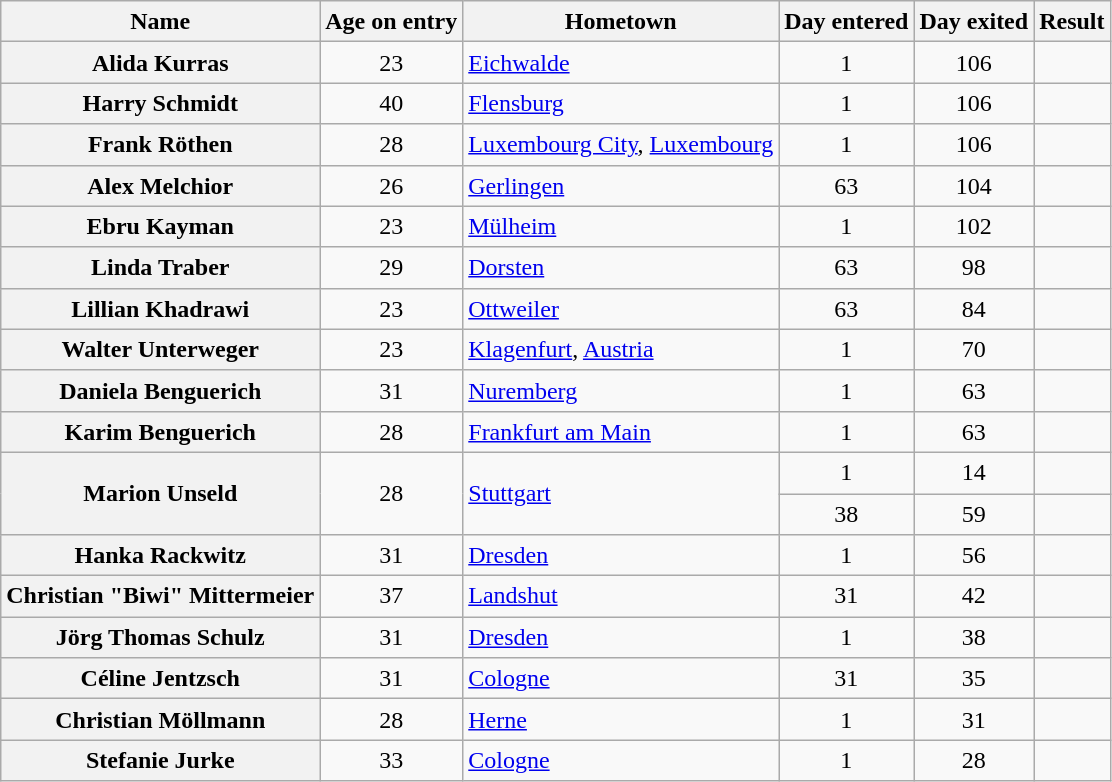<table class="wikitable sortable" style="text-align:left; line-height:20px; width:auto;">
<tr>
<th scope="col">Name</th>
<th scope="col">Age on entry</th>
<th scope="col">Hometown</th>
<th scope="col">Day entered</th>
<th scope="col">Day exited</th>
<th scope="col">Result</th>
</tr>
<tr>
<th scope="row">Alida Kurras</th>
<td align="center">23</td>
<td><a href='#'>Eichwalde</a></td>
<td align="center">1</td>
<td align="center">106</td>
<td></td>
</tr>
<tr>
<th scope="row">Harry Schmidt</th>
<td align="center">40</td>
<td><a href='#'>Flensburg</a></td>
<td align="center">1</td>
<td align="center">106</td>
<td></td>
</tr>
<tr>
<th scope="row">Frank Röthen</th>
<td align="center">28</td>
<td><a href='#'>Luxembourg City</a>, <a href='#'>Luxembourg</a></td>
<td align="center">1</td>
<td align="center">106</td>
<td></td>
</tr>
<tr>
<th scope="row">Alex Melchior</th>
<td align="center">26</td>
<td><a href='#'>Gerlingen</a></td>
<td align="center">63</td>
<td align="center">104</td>
<td></td>
</tr>
<tr>
<th scope="row">Ebru Kayman</th>
<td align="center">23</td>
<td><a href='#'>Mülheim</a></td>
<td align="center">1</td>
<td align="center">102</td>
<td></td>
</tr>
<tr>
<th scope="row">Linda Traber</th>
<td align="center">29</td>
<td><a href='#'>Dorsten</a></td>
<td align="center">63</td>
<td align="center">98</td>
<td></td>
</tr>
<tr>
<th scope="row">Lillian Khadrawi</th>
<td align="center">23</td>
<td><a href='#'>Ottweiler</a></td>
<td align="center">63</td>
<td align="center">84</td>
<td></td>
</tr>
<tr>
<th scope="row">Walter Unterweger</th>
<td align="center">23</td>
<td><a href='#'>Klagenfurt</a>, <a href='#'>Austria</a></td>
<td align="center">1</td>
<td align="center">70</td>
<td></td>
</tr>
<tr>
<th scope="row">Daniela Benguerich</th>
<td align="center">31</td>
<td><a href='#'>Nuremberg</a></td>
<td align="center">1</td>
<td align="center">63</td>
<td></td>
</tr>
<tr>
<th scope="row">Karim Benguerich</th>
<td align="center">28</td>
<td><a href='#'>Frankfurt am Main</a></td>
<td align="center">1</td>
<td align="center">63</td>
<td></td>
</tr>
<tr>
<th scope="row" rowspan=2>Marion Unseld</th>
<td rowspan=2 align="center">28</td>
<td rowspan=2><a href='#'>Stuttgart</a></td>
<td align="center">1</td>
<td align="center">14</td>
<td></td>
</tr>
<tr>
<td align="center">38</td>
<td align="center">59</td>
<td></td>
</tr>
<tr>
<th scope="row">Hanka Rackwitz</th>
<td align="center">31</td>
<td><a href='#'>Dresden</a></td>
<td align="center">1</td>
<td align="center">56</td>
<td></td>
</tr>
<tr>
<th scope="row">Christian "Biwi" Mittermeier</th>
<td align="center">37</td>
<td><a href='#'>Landshut</a></td>
<td align="center">31</td>
<td align="center">42</td>
<td></td>
</tr>
<tr>
<th scope="row">Jörg Thomas Schulz</th>
<td align="center">31</td>
<td><a href='#'>Dresden</a></td>
<td align="center">1</td>
<td align="center">38</td>
<td></td>
</tr>
<tr>
<th scope="row">Céline Jentzsch</th>
<td align="center">31</td>
<td><a href='#'>Cologne</a></td>
<td align="center">31</td>
<td align="center">35</td>
<td></td>
</tr>
<tr>
<th scope="row">Christian Möllmann</th>
<td align="center">28</td>
<td><a href='#'>Herne</a></td>
<td align="center">1</td>
<td align="center">31</td>
<td></td>
</tr>
<tr>
<th scope="row">Stefanie Jurke</th>
<td align="center">33</td>
<td><a href='#'>Cologne</a></td>
<td align="center">1</td>
<td align="center">28</td>
<td></td>
</tr>
</table>
